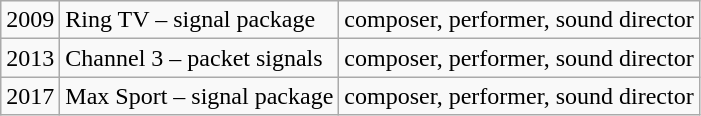<table class="wikitable">
<tr>
<td>2009</td>
<td>Ring TV – signal package</td>
<td>composer, performer, sound director</td>
</tr>
<tr>
<td>2013</td>
<td>Channel 3 – packet signals</td>
<td>composer, performer, sound director</td>
</tr>
<tr>
<td>2017</td>
<td>Max Sport – signal package</td>
<td>composer, performer, sound director</td>
</tr>
</table>
